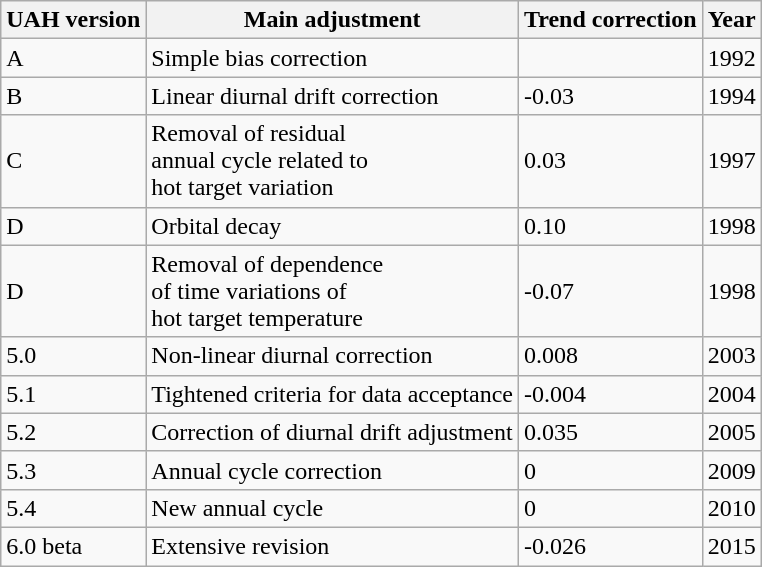<table class="wikitable sortable" border="1">
<tr>
<th>UAH version</th>
<th>Main adjustment</th>
<th>Trend correction</th>
<th>Year</th>
</tr>
<tr>
<td>A</td>
<td>Simple bias correction</td>
<td></td>
<td>1992</td>
</tr>
<tr>
<td>B</td>
<td>Linear diurnal drift correction</td>
<td>-0.03</td>
<td>1994</td>
</tr>
<tr>
<td>C</td>
<td>Removal of residual<br> annual cycle related to <br>hot target variation</td>
<td>0.03</td>
<td>1997</td>
</tr>
<tr>
<td>D</td>
<td>Orbital decay</td>
<td>0.10</td>
<td>1998</td>
</tr>
<tr>
<td>D</td>
<td>Removal of dependence<br> of time variations of<br> hot target temperature</td>
<td>-0.07</td>
<td>1998</td>
</tr>
<tr>
<td>5.0</td>
<td>Non-linear diurnal correction</td>
<td>0.008</td>
<td>2003</td>
</tr>
<tr>
<td>5.1</td>
<td>Tightened criteria for data acceptance</td>
<td>-0.004</td>
<td>2004</td>
</tr>
<tr>
<td>5.2</td>
<td>Correction of diurnal drift adjustment</td>
<td>0.035</td>
<td>2005</td>
</tr>
<tr>
<td>5.3</td>
<td>Annual cycle correction</td>
<td>0</td>
<td>2009</td>
</tr>
<tr>
<td>5.4</td>
<td>New annual cycle</td>
<td>0</td>
<td>2010</td>
</tr>
<tr>
<td>6.0 beta</td>
<td>Extensive revision</td>
<td>-0.026 </td>
<td>2015</td>
</tr>
</table>
